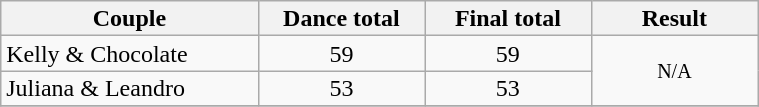<table class="wikitable" style="font-size:100%; line-height:16px; text-align:center" width="40%">
<tr>
<th width=120>Couple</th>
<th width=075>Dance total</th>
<th width=075>Final total</th>
<th width=075>Result</th>
</tr>
<tr>
<td align="left">Kelly & Chocolate</td>
<td>59</td>
<td>59</td>
<td rowspan=2><small>N/A</small></td>
</tr>
<tr>
<td align="left">Juliana & Leandro</td>
<td>53</td>
<td>53</td>
</tr>
<tr>
</tr>
</table>
